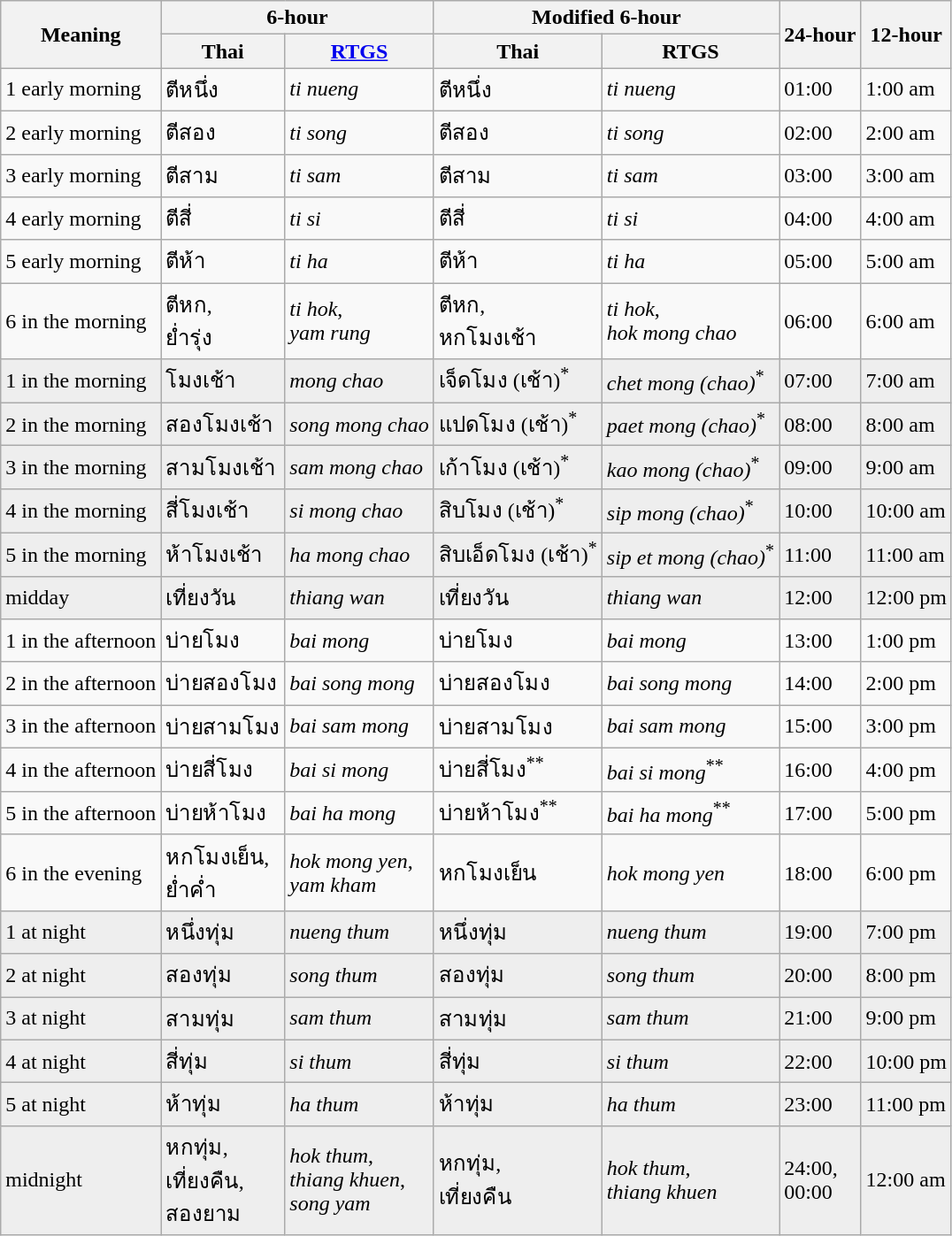<table class="wikitable">
<tr>
<th rowspan="2">Meaning</th>
<th colspan="2">6-hour</th>
<th colspan="2">Modified 6-hour</th>
<th rowspan="2">24-hour</th>
<th rowspan="2">12-hour</th>
</tr>
<tr>
<th>Thai</th>
<th><a href='#'>RTGS</a></th>
<th>Thai</th>
<th>RTGS</th>
</tr>
<tr>
<td>1 early morning</td>
<td>ตีหนึ่ง</td>
<td><em>ti nueng</em></td>
<td>ตีหนึ่ง</td>
<td><em>ti nueng</em></td>
<td>01:00</td>
<td>1:00 am</td>
</tr>
<tr>
<td>2 early morning</td>
<td>ตีสอง</td>
<td><em>ti song</em></td>
<td>ตีสอง</td>
<td><em>ti song</em></td>
<td>02:00</td>
<td>2:00 am</td>
</tr>
<tr>
<td>3 early morning</td>
<td>ตีสาม</td>
<td><em>ti sam</em></td>
<td>ตีสาม</td>
<td><em>ti sam</em></td>
<td>03:00</td>
<td>3:00 am</td>
</tr>
<tr>
<td>4 early morning</td>
<td>ตีสี่</td>
<td><em>ti si</em></td>
<td>ตีสี่</td>
<td><em>ti si</em></td>
<td>04:00</td>
<td>4:00 am</td>
</tr>
<tr>
<td>5 early morning</td>
<td>ตีห้า</td>
<td><em>ti ha</em></td>
<td>ตีห้า</td>
<td><em>ti ha</em></td>
<td>05:00</td>
<td>5:00 am</td>
</tr>
<tr>
<td>6 in the morning</td>
<td>ตีหก,<br>ย่ำรุ่ง</td>
<td><em>ti hok</em>,<br><em>yam rung</em></td>
<td>ตีหก,<br>หกโมงเช้า</td>
<td><em>ti hok</em>,<br><em>hok mong chao</em></td>
<td>06:00</td>
<td>6:00 am</td>
</tr>
<tr style="background:#EEEEEE;">
<td>1 in the morning</td>
<td>โมงเช้า</td>
<td><em>mong chao</em></td>
<td>เจ็ดโมง (เช้า)<sup>*</sup></td>
<td><em>chet mong (chao)</em><sup>*</sup></td>
<td>07:00</td>
<td>7:00 am</td>
</tr>
<tr style="background:#EEEEEE;">
<td>2 in the morning</td>
<td>สองโมงเช้า</td>
<td><em>song mong chao</em></td>
<td>แปดโมง (เช้า)<sup>*</sup></td>
<td><em>paet mong (chao)</em><sup>*</sup></td>
<td>08:00</td>
<td>8:00 am</td>
</tr>
<tr style="background:#EEEEEE;">
<td>3 in the morning</td>
<td>สามโมงเช้า</td>
<td><em>sam mong chao</em></td>
<td>เก้าโมง (เช้า)<sup>*</sup></td>
<td><em>kao mong (chao)</em><sup>*</sup></td>
<td>09:00</td>
<td>9:00 am</td>
</tr>
<tr style="background:#EEEEEE;">
<td>4 in the morning</td>
<td>สี่โมงเช้า</td>
<td><em>si mong chao</em></td>
<td>สิบโมง (เช้า)<sup>*</sup></td>
<td><em>sip mong (chao)</em><sup>*</sup></td>
<td>10:00</td>
<td>10:00 am</td>
</tr>
<tr style="background:#EEEEEE;">
<td>5 in the morning</td>
<td>ห้าโมงเช้า</td>
<td><em>ha mong chao</em></td>
<td>สิบเอ็ดโมง (เช้า)<sup>*</sup></td>
<td><em>sip et mong (chao)</em><sup>*</sup></td>
<td>11:00</td>
<td>11:00 am</td>
</tr>
<tr style="background:#EEEEEE;">
<td>midday</td>
<td>เที่ยงวัน</td>
<td><em>thiang wan</em></td>
<td>เที่ยงวัน</td>
<td><em>thiang wan</em></td>
<td>12:00</td>
<td>12:00 pm</td>
</tr>
<tr>
<td>1 in the afternoon</td>
<td>บ่ายโมง</td>
<td><em>bai mong</em></td>
<td>บ่ายโมง</td>
<td><em>bai mong</em></td>
<td>13:00</td>
<td>1:00 pm</td>
</tr>
<tr>
<td>2 in the afternoon</td>
<td>บ่ายสองโมง</td>
<td><em>bai song</em> <em>mong</em></td>
<td>บ่ายสองโมง</td>
<td><em>bai song mong</em></td>
<td>14:00</td>
<td>2:00 pm</td>
</tr>
<tr>
<td>3 in the afternoon</td>
<td>บ่ายสามโมง</td>
<td><em>bai sam</em> <em>mong</em></td>
<td>บ่ายสามโมง</td>
<td><em>bai sam mong</em></td>
<td>15:00</td>
<td>3:00 pm</td>
</tr>
<tr>
<td>4 in the afternoon</td>
<td>บ่ายสี่โมง</td>
<td><em>bai si</em> <em>mong</em></td>
<td>บ่ายสี่โมง<sup>**</sup></td>
<td><em>bai si mong</em><sup>**</sup></td>
<td>16:00</td>
<td>4:00 pm</td>
</tr>
<tr>
<td>5 in the afternoon</td>
<td>บ่ายห้าโมง</td>
<td><em>bai ha</em> <em>mong</em></td>
<td>บ่ายห้าโมง<sup>**</sup></td>
<td><em>bai ha mong</em><sup>**</sup></td>
<td>17:00</td>
<td>5:00 pm</td>
</tr>
<tr>
<td>6 in the evening</td>
<td>หกโมงเย็น,<br>ย่ำค่ำ</td>
<td><em>hok mong yen</em>,<br><em>yam kham</em></td>
<td>หกโมงเย็น</td>
<td><em>hok mong yen</em></td>
<td>18:00</td>
<td>6:00 pm</td>
</tr>
<tr style="background:#EEEEEE;">
<td>1 at night</td>
<td>หนึ่งทุ่ม</td>
<td><em>nueng thum</em></td>
<td>หนึ่งทุ่ม</td>
<td><em>nueng thum</em></td>
<td>19:00</td>
<td>7:00 pm</td>
</tr>
<tr style="background:#EEEEEE;">
<td>2 at night</td>
<td>สองทุ่ม</td>
<td><em>song thum</em></td>
<td>สองทุ่ม</td>
<td><em>song thum</em></td>
<td>20:00</td>
<td>8:00 pm</td>
</tr>
<tr style="background:#EEEEEE;">
<td>3 at night</td>
<td>สามทุ่ม</td>
<td><em>sam thum</em></td>
<td>สามทุ่ม</td>
<td><em>sam thum</em></td>
<td>21:00</td>
<td>9:00 pm</td>
</tr>
<tr style="background:#EEEEEE;">
<td>4 at night</td>
<td>สี่ทุ่ม</td>
<td><em>si thum</em></td>
<td>สี่ทุ่ม</td>
<td><em>si thum</em></td>
<td>22:00</td>
<td>10:00 pm</td>
</tr>
<tr style="background:#EEEEEE;">
<td>5 at night</td>
<td>ห้าทุ่ม</td>
<td><em>ha thum</em></td>
<td>ห้าทุ่ม</td>
<td><em>ha thum</em></td>
<td>23:00</td>
<td>11:00 pm</td>
</tr>
<tr style="background:#EEEEEE;">
<td>midnight</td>
<td>หกทุ่ม,<br>เที่ยงคืน,<br>สองยาม</td>
<td><em>hok thum</em>,<br><em>thiang khuen</em>,<br><em>song yam</em></td>
<td>หกทุ่ม,<br>เที่ยงคืน</td>
<td><em>hok thum</em>,<br><em>thiang khuen</em></td>
<td>24:00,<br>00:00</td>
<td>12:00 am</td>
</tr>
</table>
